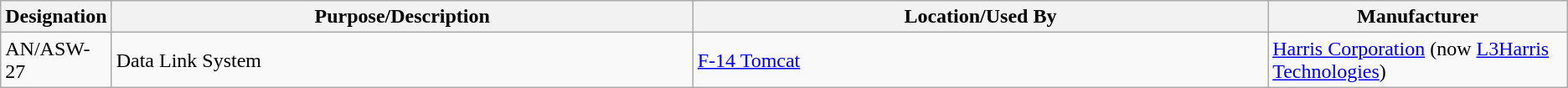<table class="wikitable sortable">
<tr>
<th scope="col">Designation</th>
<th scope="col" style="width: 500px;">Purpose/Description</th>
<th scope="col" style="width: 500px;">Location/Used By</th>
<th scope="col" style="width: 250px;">Manufacturer</th>
</tr>
<tr>
<td>AN/ASW-27</td>
<td>Data Link System</td>
<td><a href='#'>F-14 Tomcat</a></td>
<td><a href='#'>Harris Corporation</a> (now <a href='#'>L3Harris Technologies</a>)</td>
</tr>
</table>
